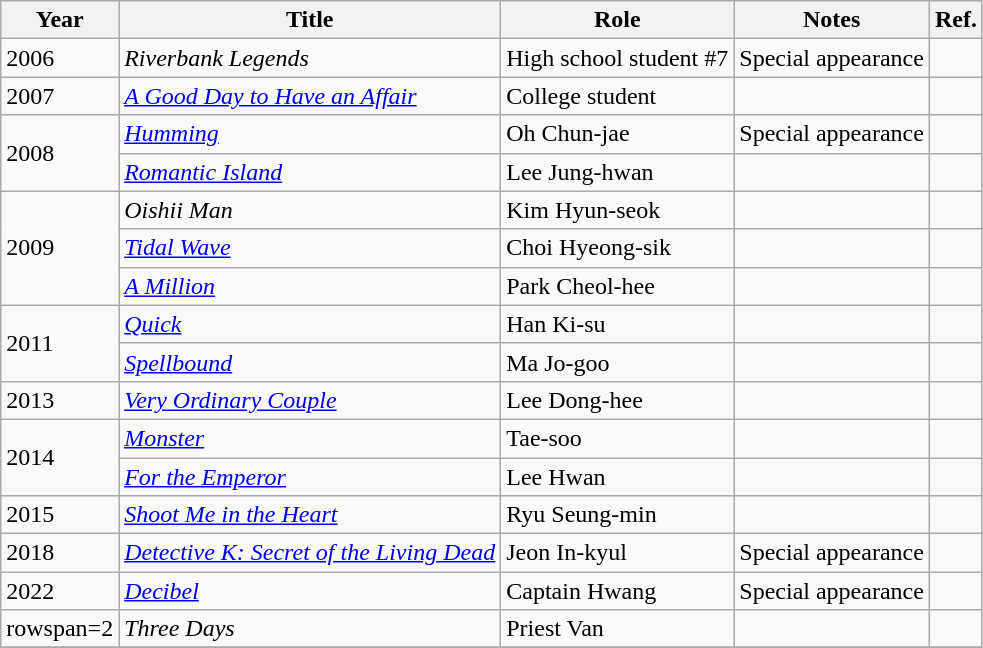<table class="wikitable">
<tr>
<th>Year</th>
<th>Title</th>
<th>Role</th>
<th>Notes</th>
<th>Ref.</th>
</tr>
<tr>
<td>2006</td>
<td><em>Riverbank Legends</em></td>
<td>High school student #7</td>
<td>Special appearance</td>
<td></td>
</tr>
<tr>
<td>2007</td>
<td><em><a href='#'>A Good Day to Have an Affair</a></em></td>
<td>College student</td>
<td></td>
<td></td>
</tr>
<tr>
<td rowspan=2>2008</td>
<td><em><a href='#'>Humming</a></em></td>
<td>Oh Chun-jae</td>
<td>Special appearance</td>
<td></td>
</tr>
<tr>
<td><em><a href='#'>Romantic Island</a></em></td>
<td>Lee Jung-hwan</td>
<td></td>
<td></td>
</tr>
<tr>
<td rowspan=3>2009</td>
<td><em>Oishii Man</em></td>
<td>Kim Hyun-seok</td>
<td></td>
<td></td>
</tr>
<tr>
<td><em><a href='#'>Tidal Wave</a></em></td>
<td>Choi Hyeong-sik</td>
<td></td>
<td></td>
</tr>
<tr>
<td><em><a href='#'>A Million</a></em></td>
<td>Park Cheol-hee</td>
<td></td>
<td></td>
</tr>
<tr>
<td rowspan=2>2011</td>
<td><em><a href='#'>Quick</a></em></td>
<td>Han Ki-su</td>
<td></td>
<td></td>
</tr>
<tr>
<td><em><a href='#'>Spellbound</a></em></td>
<td>Ma Jo-goo</td>
<td></td>
<td></td>
</tr>
<tr>
<td>2013</td>
<td><em><a href='#'>Very Ordinary Couple</a></em></td>
<td>Lee Dong-hee</td>
<td></td>
<td></td>
</tr>
<tr>
<td rowspan=2>2014</td>
<td><em><a href='#'>Monster</a></em></td>
<td>Tae-soo</td>
<td></td>
<td></td>
</tr>
<tr>
<td><em><a href='#'>For the Emperor</a></em></td>
<td>Lee Hwan</td>
<td></td>
<td></td>
</tr>
<tr>
<td>2015</td>
<td><em><a href='#'>Shoot Me in the Heart</a></em></td>
<td>Ryu Seung-min</td>
<td></td>
<td></td>
</tr>
<tr>
<td>2018</td>
<td><em><a href='#'>Detective K: Secret of the Living Dead</a></em></td>
<td>Jeon In-kyul</td>
<td>Special appearance</td>
<td></td>
</tr>
<tr>
<td>2022</td>
<td><em><a href='#'>Decibel</a></em></td>
<td>Captain Hwang</td>
<td>Special appearance</td>
<td></td>
</tr>
<tr>
<td>rowspan=2 </td>
<td><em> Three Days</em></td>
<td>Priest Van</td>
<td></td>
<td></td>
</tr>
<tr>
</tr>
</table>
